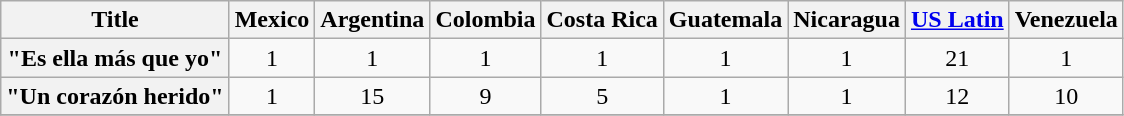<table class="wikitable plainrowheaders" style="text-align:center;" border="1">
<tr>
<th>Title</th>
<th>Mexico</th>
<th>Argentina</th>
<th>Colombia</th>
<th>Costa Rica</th>
<th>Guatemala</th>
<th>Nicaragua</th>
<th><a href='#'>US Latin</a></th>
<th>Venezuela</th>
</tr>
<tr>
<th scope="row">"Es ella más que yo"</th>
<td>1</td>
<td>1</td>
<td>1</td>
<td>1</td>
<td>1</td>
<td>1</td>
<td>21</td>
<td>1</td>
</tr>
<tr>
<th scope="row">"Un corazón herido"</th>
<td>1</td>
<td>15</td>
<td>9</td>
<td>5</td>
<td>1</td>
<td>1</td>
<td>12</td>
<td>10</td>
</tr>
<tr>
</tr>
</table>
